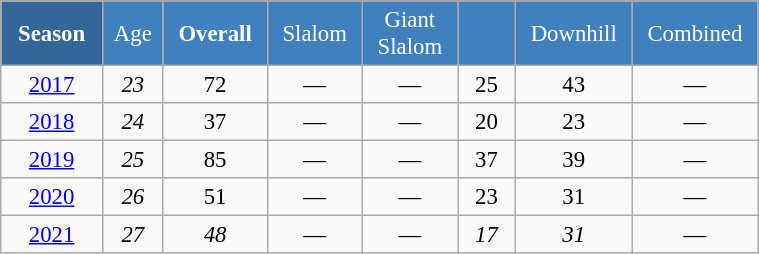<table class="wikitable"  style="font-size:95%; text-align:center; border:gray solid 1px; width:40%;">
<tr style="background:#369; color:white;">
<td rowspan="2" style="width:6%;"><strong>Season</strong></td>
</tr>
<tr style="background:#4180be; color:white;">
<td style="width:3%;">Age</td>
<td style="width:5%;"><strong>Overall</strong></td>
<td style="width:5%;">Slalom</td>
<td style="width:5%;">Giant<br>Slalom</td>
<td style="width:5%;"></td>
<td style="width:5%;">Downhill</td>
<td style="width:5%;">Combined</td>
</tr>
<tr>
<td><a href='#'>2017</a></td>
<td><em>23</em></td>
<td>72</td>
<td>—</td>
<td>—</td>
<td>25</td>
<td>43</td>
<td>—</td>
</tr>
<tr>
<td><a href='#'>2018</a></td>
<td><em>24</em></td>
<td>37</td>
<td>—</td>
<td>—</td>
<td>20</td>
<td>23</td>
<td>—</td>
</tr>
<tr>
<td><a href='#'>2019</a></td>
<td><em>25</em></td>
<td>85</td>
<td>—</td>
<td>—</td>
<td>37</td>
<td>39</td>
<td>—</td>
</tr>
<tr>
<td><a href='#'>2020</a></td>
<td><em>26</em></td>
<td>51</td>
<td>—</td>
<td>—</td>
<td>23</td>
<td>31</td>
<td>—</td>
</tr>
<tr>
<td><a href='#'>2021</a></td>
<td><em>27</em></td>
<td><em>48</em></td>
<td>—</td>
<td>—</td>
<td><em>17</em></td>
<td><em>31</em></td>
<td>—</td>
</tr>
</table>
